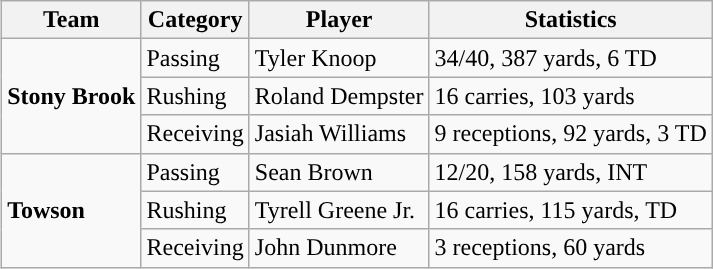<table class="wikitable" style="float: right;">
<tr>
<th>Team</th>
<th>Category</th>
<th>Player</th>
<th>Statistics</th>
</tr>
<tr>
<td rowspan=3><strong>Stony Brook</strong></td>
<td>Passing</td>
<td>Tyler Knoop</td>
<td>34/40, 387 yards, 6 TD</td>
</tr>
<tr>
<td>Rushing</td>
<td>Roland Dempster</td>
<td>16 carries, 103 yards</td>
</tr>
<tr>
<td>Receiving</td>
<td>Jasiah Williams</td>
<td>9 receptions, 92 yards, 3 TD</td>
</tr>
<tr>
<td rowspan=3><strong>Towson</strong></td>
<td>Passing</td>
<td>Sean Brown</td>
<td>12/20, 158 yards, INT</td>
</tr>
<tr>
<td>Rushing</td>
<td>Tyrell Greene Jr.</td>
<td>16 carries, 115 yards, TD</td>
</tr>
<tr>
<td>Receiving</td>
<td>John Dunmore</td>
<td>3 receptions, 60 yards</td>
</tr>
</table>
